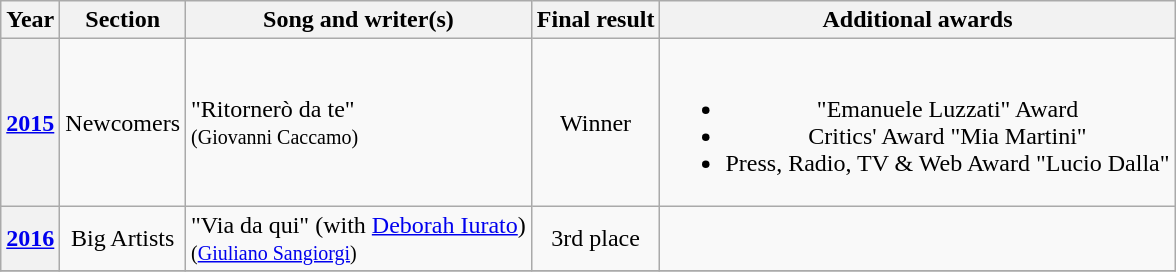<table class="wikitable plainrowheaders" style="text-align:center;">
<tr>
<th>Year</th>
<th>Section</th>
<th>Song and writer(s)</th>
<th>Final result</th>
<th>Additional awards</th>
</tr>
<tr>
<th scope="row"><a href='#'>2015</a></th>
<td>Newcomers</td>
<td style="text-align:left;">"Ritornerò da te"<br><small>(Giovanni Caccamo)</small></td>
<td>Winner</td>
<td><br><ul><li>"Emanuele Luzzati" Award</li><li>Critics' Award "Mia Martini"</li><li>Press, Radio, TV & Web Award "Lucio Dalla"</li></ul></td>
</tr>
<tr>
<th scope="row"><a href='#'>2016</a></th>
<td>Big Artists</td>
<td style="text-align:left;">"Via da qui" (with <a href='#'>Deborah Iurato</a>)<br><small>(<a href='#'>Giuliano Sangiorgi</a>)</small></td>
<td>3rd place</td>
<td></td>
</tr>
<tr>
</tr>
</table>
